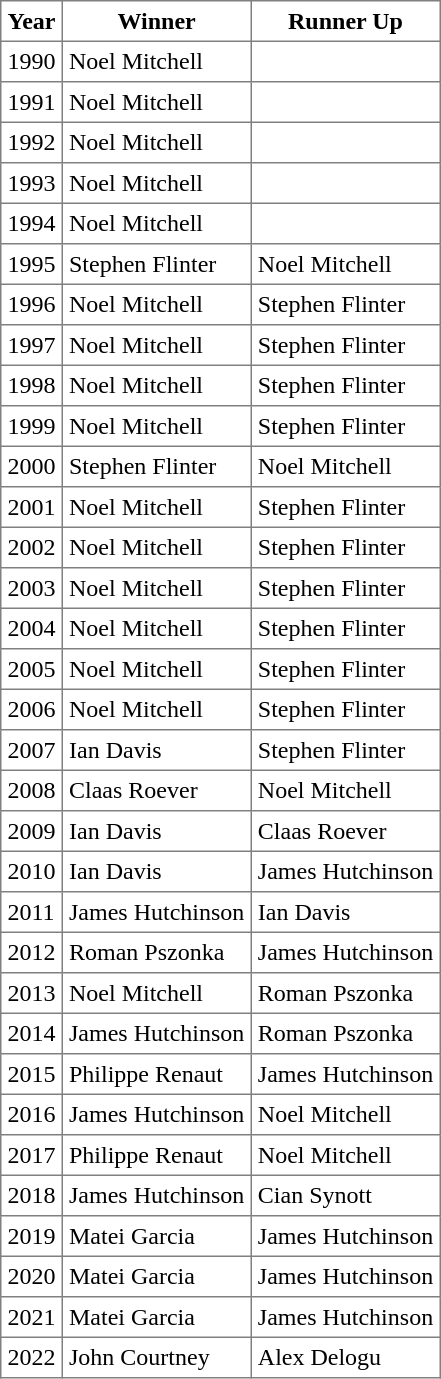<table class="toccolours" border="1" cellpadding="4" cellspacing="0" style="border-collapse: collapse; margin:0;">
<tr>
<th>Year</th>
<th>Winner</th>
<th>Runner Up</th>
</tr>
<tr valign="top">
<td>1990</td>
<td>Noel Mitchell</td>
<td></td>
</tr>
<tr valign="top">
<td>1991</td>
<td>Noel Mitchell</td>
<td></td>
</tr>
<tr valign="top">
<td>1992</td>
<td>Noel Mitchell</td>
<td></td>
</tr>
<tr valign="top">
<td>1993</td>
<td>Noel Mitchell</td>
<td></td>
</tr>
<tr valign="top">
<td>1994</td>
<td>Noel Mitchell</td>
<td></td>
</tr>
<tr valign="top">
<td>1995</td>
<td>Stephen Flinter</td>
<td>Noel Mitchell</td>
</tr>
<tr valign="top">
<td>1996</td>
<td>Noel Mitchell</td>
<td>Stephen Flinter</td>
</tr>
<tr valign="top">
<td>1997</td>
<td>Noel Mitchell</td>
<td>Stephen Flinter</td>
</tr>
<tr valign="top">
<td>1998</td>
<td>Noel Mitchell</td>
<td>Stephen Flinter</td>
</tr>
<tr valign="top">
<td>1999</td>
<td>Noel Mitchell</td>
<td>Stephen Flinter</td>
</tr>
<tr valign="top">
<td>2000</td>
<td>Stephen Flinter</td>
<td>Noel Mitchell</td>
</tr>
<tr valign="top">
<td>2001</td>
<td>Noel Mitchell</td>
<td>Stephen Flinter</td>
</tr>
<tr valign="top">
<td>2002</td>
<td>Noel Mitchell</td>
<td>Stephen Flinter</td>
</tr>
<tr valign="top">
<td>2003</td>
<td>Noel Mitchell</td>
<td>Stephen Flinter</td>
</tr>
<tr valign="top">
<td>2004</td>
<td>Noel Mitchell</td>
<td>Stephen Flinter</td>
</tr>
<tr valign="top">
<td>2005</td>
<td>Noel Mitchell</td>
<td>Stephen Flinter</td>
</tr>
<tr valign="top">
<td>2006</td>
<td>Noel Mitchell</td>
<td>Stephen Flinter</td>
</tr>
<tr valign="top">
<td>2007</td>
<td>Ian Davis</td>
<td>Stephen Flinter</td>
</tr>
<tr valign="top">
<td>2008</td>
<td>Claas Roever</td>
<td>Noel Mitchell</td>
</tr>
<tr valign="top">
<td>2009</td>
<td>Ian Davis</td>
<td>Claas Roever</td>
</tr>
<tr valign="top">
<td>2010</td>
<td>Ian Davis</td>
<td>James Hutchinson</td>
</tr>
<tr>
<td>2011</td>
<td>James Hutchinson</td>
<td>Ian Davis</td>
</tr>
<tr>
<td>2012</td>
<td>Roman Pszonka</td>
<td>James Hutchinson</td>
</tr>
<tr>
<td>2013</td>
<td>Noel Mitchell</td>
<td>Roman Pszonka</td>
</tr>
<tr>
<td>2014</td>
<td>James Hutchinson</td>
<td>Roman Pszonka</td>
</tr>
<tr>
<td>2015</td>
<td>Philippe Renaut</td>
<td>James Hutchinson</td>
</tr>
<tr>
<td>2016</td>
<td>James Hutchinson</td>
<td>Noel Mitchell</td>
</tr>
<tr>
<td>2017</td>
<td>Philippe Renaut</td>
<td>Noel Mitchell</td>
</tr>
<tr>
<td>2018</td>
<td>James Hutchinson</td>
<td>Cian Synott</td>
</tr>
<tr>
<td>2019</td>
<td>Matei Garcia</td>
<td>James Hutchinson</td>
</tr>
<tr>
<td>2020</td>
<td>Matei Garcia</td>
<td>James Hutchinson</td>
</tr>
<tr>
<td>2021</td>
<td>Matei Garcia</td>
<td>James Hutchinson</td>
</tr>
<tr>
<td>2022</td>
<td>John Courtney</td>
<td>Alex Delogu</td>
</tr>
</table>
